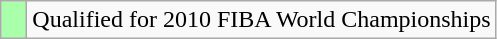<table class="wikitable">
<tr>
<td width=10px bgcolor="#aaffaa"></td>
<td>Qualified for 2010 FIBA World Championships</td>
</tr>
</table>
